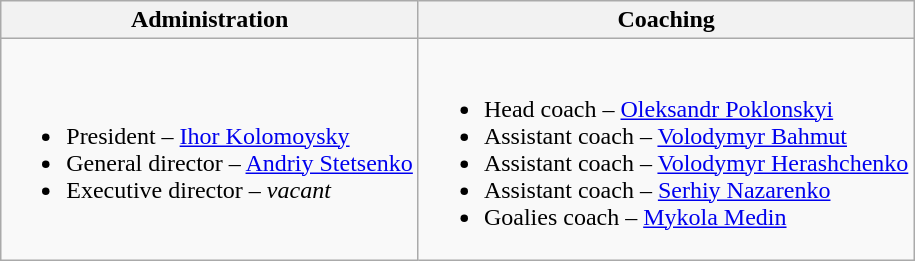<table class="wikitable">
<tr>
<th>Administration</th>
<th>Coaching</th>
</tr>
<tr>
<td><br><ul><li>President – <a href='#'>Ihor Kolomoysky</a></li><li>General director – <a href='#'>Andriy Stetsenko</a></li><li>Executive director – <em>vacant</em></li></ul></td>
<td><br><ul><li>Head coach – <a href='#'>Oleksandr Poklonskyi</a></li><li>Assistant coach – <a href='#'>Volodymyr Bahmut</a></li><li>Assistant coach – <a href='#'>Volodymyr Herashchenko</a></li><li>Assistant coach – <a href='#'>Serhiy Nazarenko</a></li><li>Goalies coach – <a href='#'>Mykola Medin</a></li></ul></td>
</tr>
</table>
